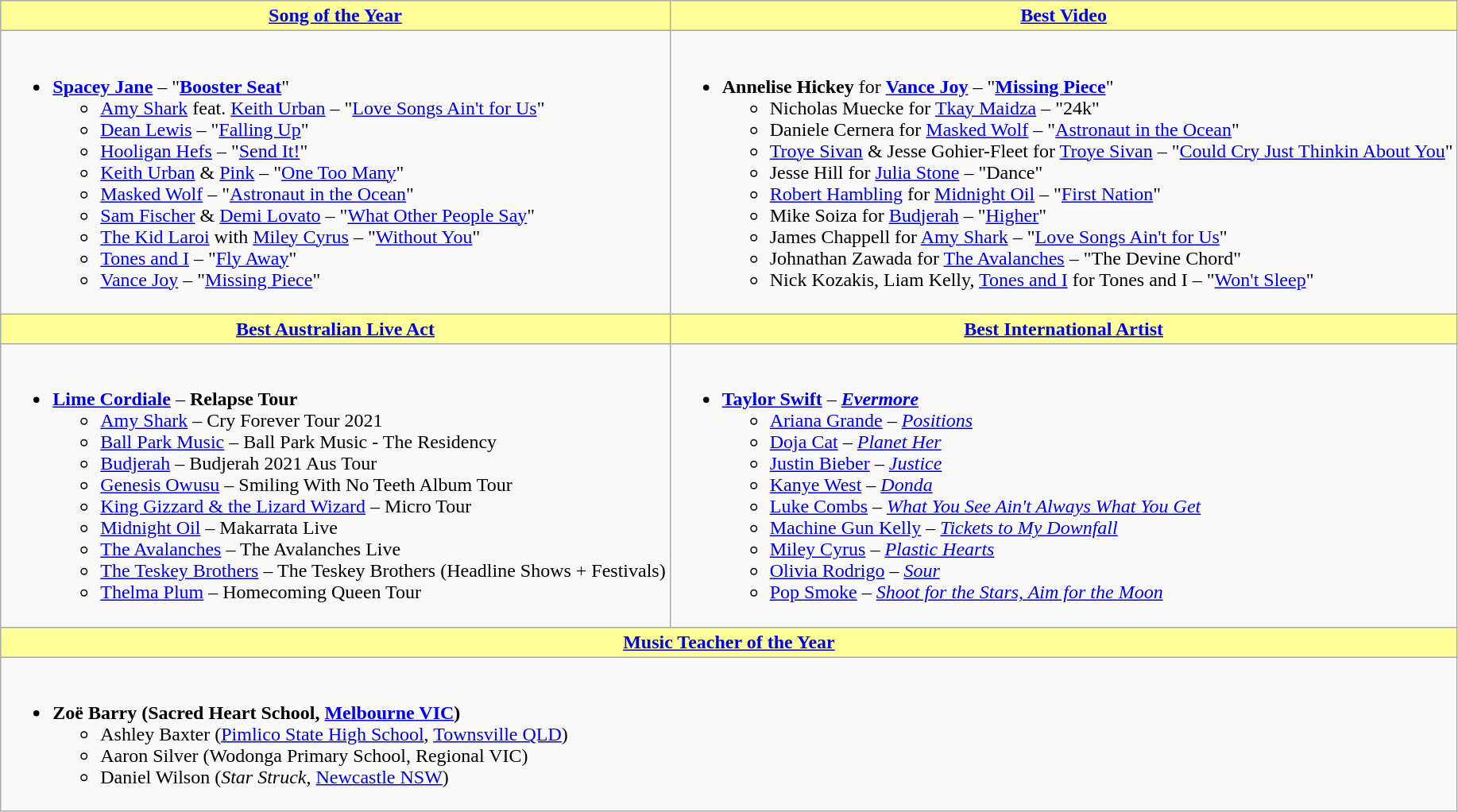<table class=wikitable>
<tr>
<th style="background:#ff9; width=;" ! 50%"><a href='#'>Song of the Year</a></th>
<th style="background:#ff9; width=;" ! 50%"><a href='#'>Best Video</a></th>
</tr>
<tr>
<td><br><ul><li><strong><a href='#'>Spacey Jane</a></strong> – "<strong><a href='#'>Booster Seat</a></strong>"<ul><li><a href='#'>Amy Shark</a> feat. <a href='#'>Keith Urban</a> – "<a href='#'>Love Songs Ain't for Us</a>"</li><li><a href='#'>Dean Lewis</a> – "<a href='#'>Falling Up</a>"</li><li><a href='#'>Hooligan Hefs</a> – "<a href='#'>Send It!</a>"</li><li><a href='#'>Keith Urban</a> & <a href='#'>Pink</a> – "<a href='#'>One Too Many</a>"</li><li><a href='#'>Masked Wolf</a> – "<a href='#'>Astronaut in the Ocean</a>"</li><li><a href='#'>Sam Fischer</a> & <a href='#'>Demi Lovato</a> – "<a href='#'>What Other People Say</a>"</li><li><a href='#'>The Kid Laroi</a> with <a href='#'>Miley Cyrus</a> – "<a href='#'>Without You</a>"</li><li><a href='#'>Tones and I</a> – "<a href='#'>Fly Away</a>"</li><li><a href='#'>Vance Joy</a> – "<a href='#'>Missing Piece</a>"</li></ul></li></ul></td>
<td><br><ul><li><strong>Annelise Hickey</strong> for <strong><a href='#'>Vance Joy</a></strong> – "<strong><a href='#'>Missing Piece</a></strong>"<ul><li>Nicholas Muecke for <a href='#'>Tkay Maidza</a> – "24k"</li><li>Daniele Cernera for <a href='#'>Masked Wolf</a> – "<a href='#'>Astronaut in the Ocean</a>"</li><li><a href='#'>Troye Sivan</a> & Jesse Gohier-Fleet for <a href='#'>Troye Sivan</a> – "<a href='#'>Could Cry Just Thinkin About You</a>"</li><li>Jesse Hill for <a href='#'>Julia Stone</a> – "Dance"</li><li><a href='#'>Robert Hambling</a> for <a href='#'>Midnight Oil</a> – "<a href='#'>First Nation</a>"</li><li>Mike Soiza for <a href='#'>Budjerah</a> – "<a href='#'>Higher</a>"</li><li>James Chappell for <a href='#'>Amy Shark</a> – "<a href='#'>Love Songs Ain't for Us</a>"</li><li>Johnathan Zawada for <a href='#'>The Avalanches</a> – "The Devine Chord"</li><li>Nick Kozakis, Liam Kelly, <a href='#'>Tones and I</a> for Tones and I – "<a href='#'>Won't Sleep</a>"</li></ul></li></ul></td>
</tr>
<tr>
<th style="background:#ff9; width=;" ! 50% "><a href='#'>Best Australian Live Act</a></th>
<th style="background:#ff9; width=;" ! 50% "><a href='#'>Best International Artist</a></th>
</tr>
<tr>
<td><br><ul><li><strong><a href='#'>Lime Cordiale</a></strong> – <strong>Relapse Tour</strong><ul><li><a href='#'>Amy Shark</a> – Cry Forever Tour 2021</li><li><a href='#'>Ball Park Music</a> – Ball Park Music - The Residency</li><li><a href='#'>Budjerah</a> – Budjerah 2021 Aus Tour</li><li><a href='#'>Genesis Owusu</a> – Smiling With No Teeth Album Tour</li><li><a href='#'>King Gizzard & the Lizard Wizard</a> – Micro Tour</li><li><a href='#'>Midnight Oil</a> – Makarrata Live</li><li><a href='#'>The Avalanches</a> – The Avalanches Live</li><li><a href='#'>The Teskey Brothers</a> – The Teskey Brothers (Headline Shows + Festivals)</li><li><a href='#'>Thelma Plum</a> – Homecoming Queen Tour</li></ul></li></ul></td>
<td><br><ul><li><strong><a href='#'>Taylor Swift</a></strong> – <strong><em><a href='#'>Evermore</a></em></strong><ul><li><a href='#'>Ariana Grande</a> – <em><a href='#'>Positions</a></em></li><li><a href='#'>Doja Cat</a> – <em><a href='#'>Planet Her</a></em></li><li><a href='#'>Justin Bieber</a> – <em><a href='#'>Justice</a></em></li><li><a href='#'>Kanye West</a> – <em><a href='#'>Donda</a></em></li><li><a href='#'>Luke Combs</a> – <em><a href='#'>What You See Ain't Always What You Get</a></em></li><li><a href='#'>Machine Gun Kelly</a> – <em><a href='#'>Tickets to My Downfall</a></em></li><li><a href='#'>Miley Cyrus</a> – <em><a href='#'>Plastic Hearts</a></em></li><li><a href='#'>Olivia Rodrigo</a> – <em><a href='#'>Sour</a></em></li><li><a href='#'>Pop Smoke</a> – <em><a href='#'>Shoot for the Stars, Aim for the Moon</a></em></li></ul></li></ul></td>
</tr>
<tr>
<th colspan="2" style="background:#ff9; width=;" ! 50% "><a href='#'>Music Teacher of the Year</a></th>
</tr>
<tr>
<td colspan="2"><br><ul><li><strong>Zoë Barry (Sacred Heart School, <a href='#'>Melbourne VIC</a>)</strong><ul><li>Ashley Baxter (<a href='#'>Pimlico State High School</a>, <a href='#'>Townsville QLD</a>)</li><li>Aaron Silver (Wodonga Primary School, Regional VIC)</li><li>Daniel Wilson (<em>Star Struck</em>, <a href='#'>Newcastle NSW</a>)</li></ul></li></ul></td>
</tr>
</table>
